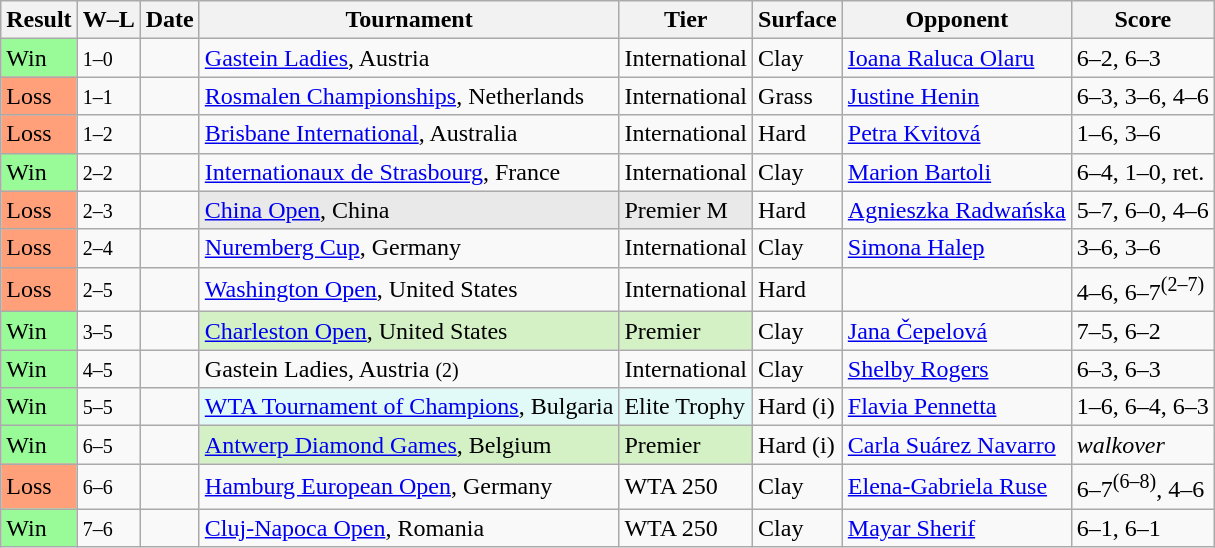<table class="sortable wikitable nowrap">
<tr>
<th>Result</th>
<th class=unsortable>W–L</th>
<th>Date</th>
<th>Tournament</th>
<th>Tier</th>
<th>Surface</th>
<th>Opponent</th>
<th class=unsortable>Score</th>
</tr>
<tr>
<td bgcolor=98FB98>Win</td>
<td><small>1–0</small></td>
<td><a href='#'></a></td>
<td><a href='#'>Gastein Ladies</a>, Austria</td>
<td>International</td>
<td>Clay</td>
<td> <a href='#'>Ioana Raluca Olaru</a></td>
<td>6–2, 6–3</td>
</tr>
<tr>
<td bgcolor=FFA07A>Loss</td>
<td><small>1–1</small></td>
<td><a href='#'></a></td>
<td><a href='#'>Rosmalen Championships</a>, Netherlands</td>
<td>International</td>
<td>Grass</td>
<td> <a href='#'>Justine Henin</a></td>
<td>6–3, 3–6, 4–6</td>
</tr>
<tr>
<td bgcolor=FFA07A>Loss</td>
<td><small>1–2</small></td>
<td><a href='#'></a></td>
<td><a href='#'>Brisbane International</a>, Australia</td>
<td>International</td>
<td>Hard</td>
<td> <a href='#'>Petra Kvitová</a></td>
<td>1–6, 3–6</td>
</tr>
<tr>
<td bgcolor=98FB98>Win</td>
<td><small>2–2</small></td>
<td><a href='#'></a></td>
<td><a href='#'>Internationaux de Strasbourg</a>, France</td>
<td>International</td>
<td>Clay</td>
<td> <a href='#'>Marion Bartoli</a></td>
<td>6–4, 1–0, ret.</td>
</tr>
<tr>
<td bgcolor=FFA07A>Loss</td>
<td><small>2–3</small></td>
<td><a href='#'></a></td>
<td bgcolor=#E9E9E9><a href='#'>China Open</a>, China</td>
<td bgcolor=#E9E9E9>Premier M</td>
<td>Hard</td>
<td> <a href='#'>Agnieszka Radwańska</a></td>
<td>5–7, 6–0, 4–6</td>
</tr>
<tr>
<td bgcolor=FFA07A>Loss</td>
<td><small>2–4</small></td>
<td><a href='#'></a></td>
<td><a href='#'>Nuremberg Cup</a>, Germany</td>
<td>International</td>
<td>Clay</td>
<td> <a href='#'>Simona Halep</a></td>
<td>3–6, 3–6</td>
</tr>
<tr>
<td bgcolor=FFA07A>Loss</td>
<td><small>2–5</small></td>
<td><a href='#'></a></td>
<td><a href='#'>Washington Open</a>, United States</td>
<td>International</td>
<td>Hard</td>
<td></td>
<td>4–6, 6–7<sup>(2–7)</sup></td>
</tr>
<tr>
<td bgcolor="98FB98">Win</td>
<td><small>3–5</small></td>
<td><a href='#'></a></td>
<td bgcolor="#D4F1C5"><a href='#'>Charleston Open</a>, United States</td>
<td bgcolor="#D4F1C5">Premier</td>
<td>Clay</td>
<td> <a href='#'>Jana Čepelová</a></td>
<td>7–5, 6–2</td>
</tr>
<tr>
<td bgcolor=98FB98>Win</td>
<td><small>4–5</small></td>
<td><a href='#'></a></td>
<td>Gastein Ladies, Austria <small>(2)</small></td>
<td>International</td>
<td>Clay</td>
<td> <a href='#'>Shelby Rogers</a></td>
<td>6–3, 6–3</td>
</tr>
<tr>
<td bgcolor=98FB98>Win</td>
<td><small>5–5</small></td>
<td><a href='#'></a></td>
<td bgcolor=E2FAF7><a href='#'>WTA Tournament of Champions</a>, Bulgaria</td>
<td bgcolor=E2FAF7>Elite Trophy</td>
<td>Hard (i)</td>
<td> <a href='#'>Flavia Pennetta</a></td>
<td>1–6, 6–4, 6–3</td>
</tr>
<tr>
<td bgcolor=98FB98>Win</td>
<td><small>6–5</small></td>
<td><a href='#'></a></td>
<td bgcolor=#D4F1C5><a href='#'>Antwerp Diamond Games</a>, Belgium</td>
<td bgcolor=#D4F1C5>Premier</td>
<td>Hard (i)</td>
<td> <a href='#'>Carla Suárez Navarro</a></td>
<td><em>walkover</em></td>
</tr>
<tr>
<td bgcolor=FFA07A>Loss</td>
<td><small>6–6</small></td>
<td><a href='#'></a></td>
<td><a href='#'>Hamburg European Open</a>, Germany</td>
<td>WTA 250</td>
<td>Clay</td>
<td> <a href='#'>Elena-Gabriela Ruse</a></td>
<td>6–7<sup>(6–8)</sup>, 4–6</td>
</tr>
<tr>
<td bgcolor=98FB98>Win</td>
<td><small>7–6</small></td>
<td><a href='#'></a></td>
<td><a href='#'>Cluj-Napoca Open</a>, Romania</td>
<td>WTA 250</td>
<td>Clay</td>
<td> <a href='#'>Mayar Sherif</a></td>
<td>6–1, 6–1</td>
</tr>
</table>
